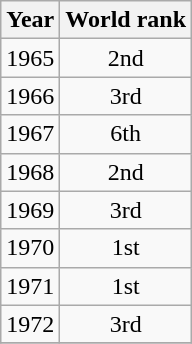<table class=wikitable>
<tr>
<th>Year</th>
<th>World rank</th>
</tr>
<tr>
<td>1965</td>
<td align="center">2nd</td>
</tr>
<tr>
<td>1966</td>
<td align="center">3rd</td>
</tr>
<tr>
<td>1967</td>
<td align="center">6th</td>
</tr>
<tr>
<td>1968</td>
<td align="center">2nd</td>
</tr>
<tr>
<td>1969</td>
<td align="center">3rd</td>
</tr>
<tr>
<td>1970</td>
<td align="center">1st</td>
</tr>
<tr>
<td>1971</td>
<td align="center">1st</td>
</tr>
<tr>
<td>1972</td>
<td align="center">3rd</td>
</tr>
<tr>
</tr>
</table>
